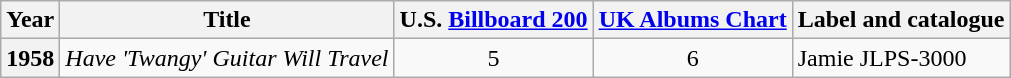<table class="wikitable sortable">
<tr>
<th>Year</th>
<th>Title</th>
<th>U.S. <a href='#'>Billboard 200</a></th>
<th><a href='#'>UK Albums Chart</a></th>
<th>Label and catalogue</th>
</tr>
<tr>
<th>1958</th>
<td><em>Have 'Twangy' Guitar Will Travel</em></td>
<td align=center>5</td>
<td align=center>6</td>
<td>Jamie JLPS-3000</td>
</tr>
</table>
